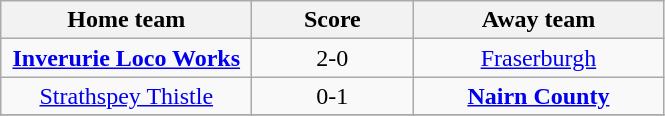<table class="wikitable" style="border-collapse: collapse;text-align: center;">
<tr>
<th width=160>Home team</th>
<th width=100>Score</th>
<th width=160>Away team</th>
</tr>
<tr>
<td><strong><a href='#'>Inverurie Loco Works</a></strong></td>
<td>2-0</td>
<td><a href='#'>Fraserburgh</a></td>
</tr>
<tr>
<td><a href='#'>Strathspey Thistle</a></td>
<td>0-1</td>
<td><strong><a href='#'>Nairn County</a></strong></td>
</tr>
<tr>
</tr>
</table>
